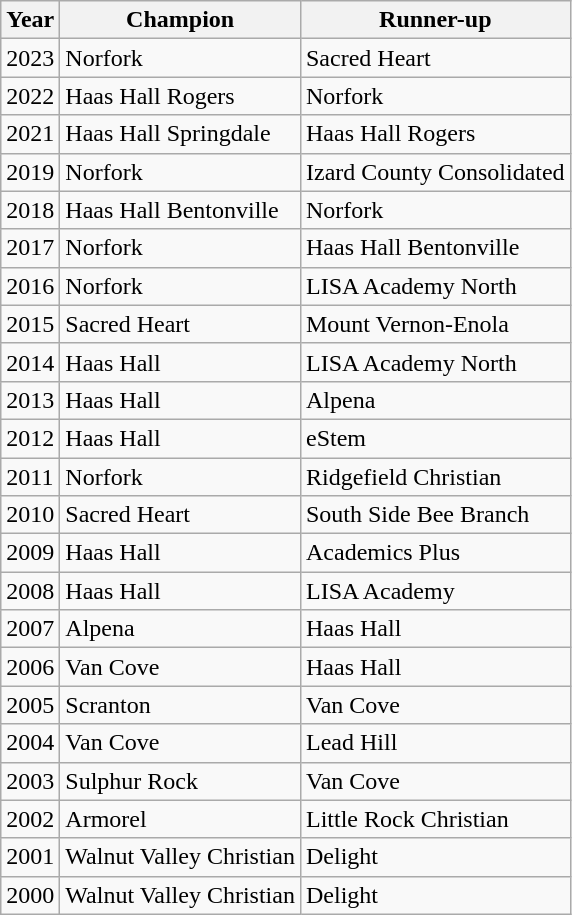<table class="wikitable sortable">
<tr>
<th>Year</th>
<th>Champion</th>
<th>Runner-up</th>
</tr>
<tr>
<td>2023</td>
<td>Norfork</td>
<td>Sacred Heart</td>
</tr>
<tr>
<td>2022</td>
<td>Haas Hall Rogers</td>
<td>Norfork</td>
</tr>
<tr>
<td>2021</td>
<td>Haas Hall Springdale</td>
<td>Haas Hall Rogers</td>
</tr>
<tr>
<td>2019</td>
<td>Norfork</td>
<td>Izard County Consolidated</td>
</tr>
<tr>
<td>2018</td>
<td>Haas Hall Bentonville</td>
<td>Norfork</td>
</tr>
<tr>
<td>2017</td>
<td>Norfork</td>
<td>Haas Hall Bentonville</td>
</tr>
<tr>
<td>2016</td>
<td>Norfork</td>
<td>LISA Academy North</td>
</tr>
<tr>
<td>2015</td>
<td>Sacred Heart</td>
<td>Mount Vernon-Enola</td>
</tr>
<tr>
<td>2014</td>
<td>Haas Hall</td>
<td>LISA Academy North</td>
</tr>
<tr>
<td>2013</td>
<td>Haas Hall</td>
<td>Alpena</td>
</tr>
<tr>
<td>2012</td>
<td>Haas Hall</td>
<td>eStem</td>
</tr>
<tr>
<td>2011</td>
<td>Norfork</td>
<td>Ridgefield Christian</td>
</tr>
<tr>
<td>2010</td>
<td>Sacred Heart</td>
<td>South Side Bee Branch</td>
</tr>
<tr>
<td>2009</td>
<td>Haas Hall</td>
<td>Academics Plus</td>
</tr>
<tr>
<td>2008</td>
<td>Haas Hall</td>
<td>LISA Academy</td>
</tr>
<tr>
<td>2007</td>
<td>Alpena</td>
<td>Haas Hall</td>
</tr>
<tr>
<td>2006</td>
<td>Van Cove</td>
<td>Haas Hall</td>
</tr>
<tr>
<td>2005</td>
<td>Scranton</td>
<td>Van Cove</td>
</tr>
<tr>
<td>2004</td>
<td>Van Cove</td>
<td>Lead Hill</td>
</tr>
<tr>
<td>2003</td>
<td>Sulphur Rock</td>
<td>Van Cove</td>
</tr>
<tr>
<td>2002</td>
<td>Armorel</td>
<td>Little Rock Christian</td>
</tr>
<tr>
<td>2001</td>
<td>Walnut Valley Christian</td>
<td>Delight</td>
</tr>
<tr>
<td>2000</td>
<td>Walnut Valley Christian</td>
<td>Delight</td>
</tr>
</table>
